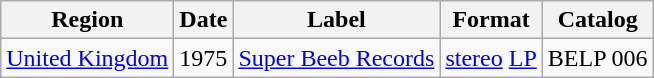<table class="wikitable">
<tr>
<th>Region</th>
<th>Date</th>
<th>Label</th>
<th>Format</th>
<th>Catalog</th>
</tr>
<tr>
<td rowspan="1"><a href='#'>United Kingdom</a></td>
<td rowspan="1">1975</td>
<td rowspan="1"><a href='#'>Super Beeb Records</a></td>
<td><a href='#'>stereo</a> <a href='#'>LP</a></td>
<td>BELP 006</td>
</tr>
</table>
